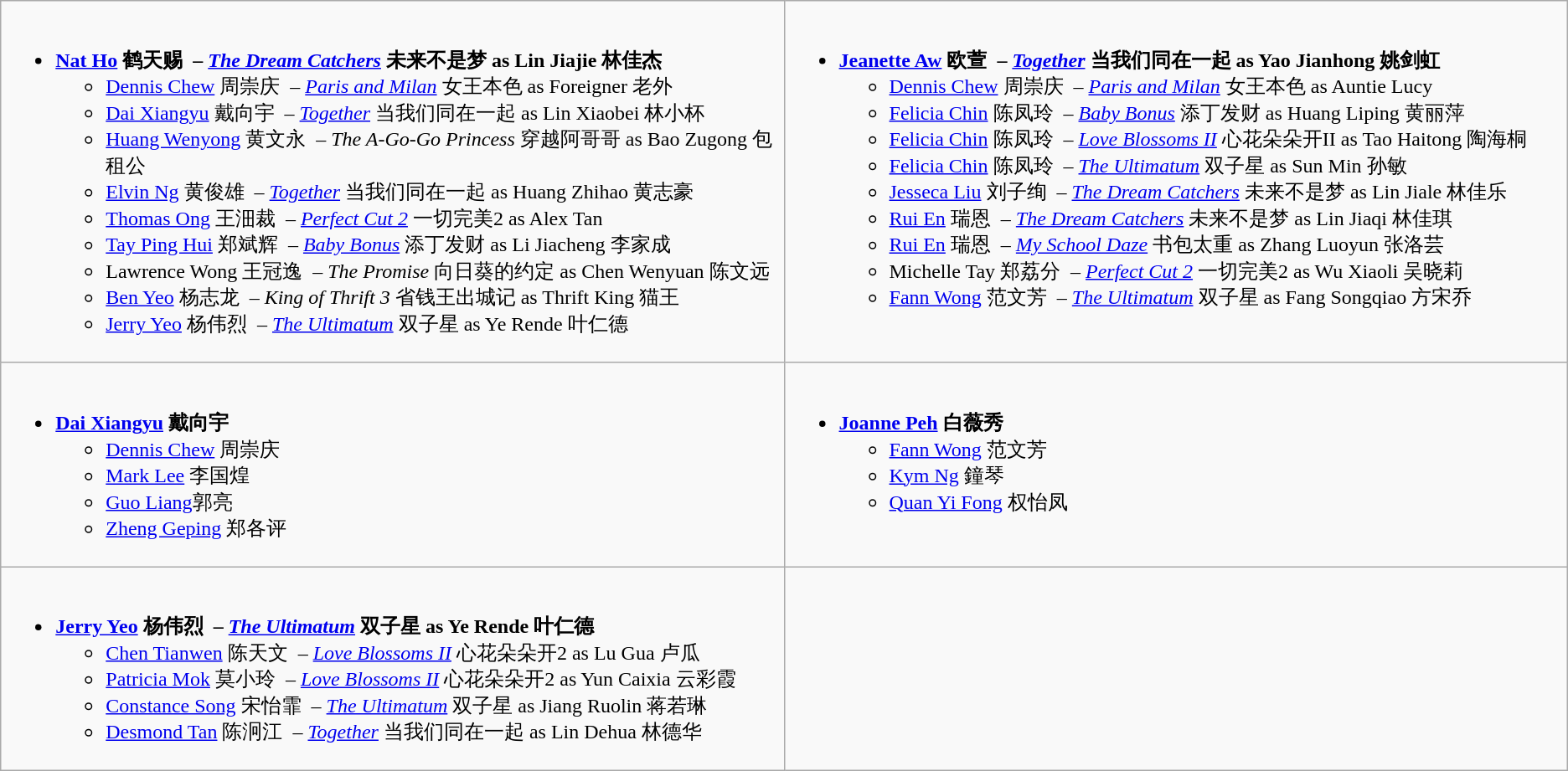<table class=wikitable>
<tr>
<td valign="top" width="50%"><br><div></div><ul><li><strong><a href='#'>Nat Ho</a> 鹤天赐  – <em><a href='#'>The Dream Catchers</a></em> 未来不是梦 as Lin Jiajie 林佳杰</strong><ul><li><a href='#'>Dennis Chew</a> 周崇庆  – <em><a href='#'>Paris and Milan</a></em> 女王本色 as Foreigner 老外</li><li><a href='#'>Dai Xiangyu</a> 戴向宇  – <em><a href='#'>Together</a></em> 当我们同在一起 as Lin Xiaobei 林小杯</li><li><a href='#'>Huang Wenyong</a> 黄文永  – <em>The A-Go-Go Princess</em> 穿越阿哥哥 as Bao Zugong 包租公</li><li><a href='#'>Elvin Ng</a> 黄俊雄  – <em><a href='#'>Together</a></em> 当我们同在一起 as Huang Zhihao 黄志豪</li><li><a href='#'>Thomas Ong</a> 王沺裁  – <em><a href='#'>Perfect Cut 2</a></em> 一切完美2 as Alex Tan</li><li><a href='#'>Tay Ping Hui</a> 郑斌辉  – <em><a href='#'>Baby Bonus</a></em> 添丁发财 as Li Jiacheng 李家成</li><li>Lawrence Wong 王冠逸  – <em>The Promise</em> 向日葵的约定 as Chen Wenyuan 陈文远</li><li><a href='#'>Ben Yeo</a> 杨志龙  – <em>King of Thrift 3</em> 省钱王出城记 as Thrift King 猫王</li><li><a href='#'>Jerry Yeo</a> 杨伟烈  – <em><a href='#'>The Ultimatum</a></em> 双子星 as Ye Rende 叶仁德</li></ul></li></ul></td>
<td valign="top" width="50%"><br><div></div><ul><li><strong><a href='#'>Jeanette Aw</a> 欧萱  – <em><a href='#'>Together</a></em> 当我们同在一起 as Yao Jianhong 姚剑虹</strong><ul><li><a href='#'>Dennis Chew</a> 周崇庆  – <em><a href='#'>Paris and Milan</a></em> 女王本色 as Auntie Lucy</li><li><a href='#'>Felicia Chin</a> 陈凤玲  – <em><a href='#'>Baby Bonus</a></em> 添丁发财 as Huang Liping 黄丽萍</li><li><a href='#'>Felicia Chin</a> 陈凤玲  – <em><a href='#'>Love Blossoms II</a></em> 心花朵朵开II as Tao Haitong 陶海桐</li><li><a href='#'>Felicia Chin</a> 陈凤玲  – <em><a href='#'>The Ultimatum</a></em> 双子星 as Sun Min 孙敏</li><li><a href='#'>Jesseca Liu</a> 刘子绚  – <em><a href='#'>The Dream Catchers</a></em> 未来不是梦 as Lin Jiale 林佳乐</li><li><a href='#'>Rui En</a> 瑞恩  – <em><a href='#'>The Dream Catchers</a></em> 未来不是梦 as Lin Jiaqi 林佳琪</li><li><a href='#'>Rui En</a> 瑞恩  – <em><a href='#'>My School Daze</a></em> 书包太重 as Zhang Luoyun 张洛芸</li><li>Michelle Tay 郑荔分  – <em><a href='#'>Perfect Cut 2</a></em> 一切完美2 as Wu Xiaoli 吴晓莉</li><li><a href='#'>Fann Wong</a> 范文芳  – <em><a href='#'>The Ultimatum</a></em> 双子星 as Fang Songqiao 方宋乔</li></ul></li></ul></td>
</tr>
<tr>
<td valign="top" width="50%"><br><div></div><ul><li><strong><a href='#'>Dai Xiangyu</a> 戴向宇</strong><ul><li><a href='#'>Dennis Chew</a> 周崇庆</li><li><a href='#'>Mark Lee</a> 李国煌</li><li><a href='#'>Guo Liang</a>郭亮</li><li><a href='#'>Zheng Geping</a> 郑各评</li></ul></li></ul></td>
<td valign="top" width="50%"><br><div></div><ul><li><strong><a href='#'>Joanne Peh</a> 白薇秀</strong><ul><li><a href='#'>Fann Wong</a> 范文芳</li><li><a href='#'>Kym Ng</a> 鐘琴</li><li><a href='#'>Quan Yi Fong</a> 权怡凤</li></ul></li></ul></td>
</tr>
<tr>
<td valign="top" width="50%"><br><div></div><ul><li><strong><a href='#'>Jerry Yeo</a> 杨伟烈  – <em><a href='#'>The Ultimatum</a></em> 双子星 as Ye Rende 叶仁德</strong><ul><li><a href='#'>Chen Tianwen</a> 陈天文  – <em><a href='#'>Love Blossoms II</a></em> 心花朵朵开2 as Lu Gua 卢瓜</li><li><a href='#'>Patricia Mok</a> 莫小玲  – <em><a href='#'>Love Blossoms II</a></em> 心花朵朵开2 as Yun Caixia 云彩霞</li><li><a href='#'>Constance Song</a> 宋怡霏  – <em><a href='#'>The Ultimatum</a></em> 双子星 as Jiang Ruolin 蒋若琳</li><li><a href='#'>Desmond Tan</a> 陈泂江  – <em><a href='#'>Together</a></em> 当我们同在一起 as Lin Dehua 林德华</li></ul></li></ul></td>
</tr>
</table>
